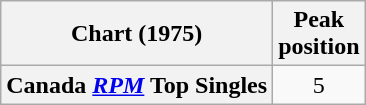<table class="wikitable plainrowheaders">
<tr>
<th align="left">Chart (1975)</th>
<th align="left">Peak<br>position</th>
</tr>
<tr>
<th scope="row">Canada <em><a href='#'>RPM</a></em> Top Singles</th>
<td style="text-align:center;">5</td>
</tr>
</table>
